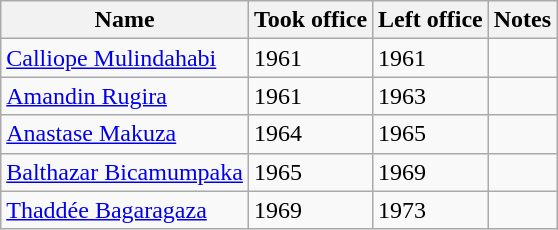<table class="wikitable">
<tr>
<th>Name</th>
<th>Took office</th>
<th>Left office</th>
<th>Notes</th>
</tr>
<tr>
<td><a href='#'>Calliope Mulindahabi</a></td>
<td>1961</td>
<td>1961</td>
<td></td>
</tr>
<tr>
<td><a href='#'>Amandin Rugira</a></td>
<td>1961</td>
<td>1963</td>
<td></td>
</tr>
<tr>
<td><a href='#'>Anastase Makuza</a></td>
<td>1964</td>
<td>1965</td>
<td></td>
</tr>
<tr>
<td><a href='#'>Balthazar Bicamumpaka</a></td>
<td>1965</td>
<td>1969</td>
<td></td>
</tr>
<tr>
<td><a href='#'>Thaddée Bagaragaza</a></td>
<td>1969</td>
<td>1973</td>
<td></td>
</tr>
</table>
